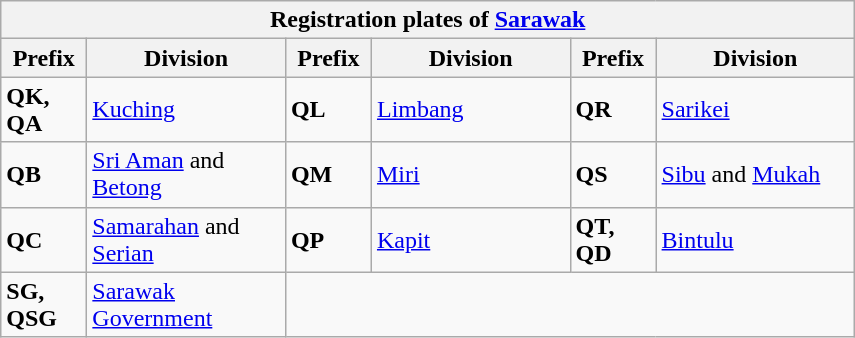<table class="wikitable">
<tr>
<th align="center" colspan="6">Registration plates of <a href='#'>Sarawak</a></th>
</tr>
<tr>
<th scope="col" width="50px">Prefix</th>
<th scope="col" width="125px">Division</th>
<th scope="col" width="50px">Prefix</th>
<th scope="col" width="125px">Division</th>
<th scope="col" width="50px">Prefix</th>
<th scope="col" width="125px">Division</th>
</tr>
<tr>
<td><strong>QK, QA</strong></td>
<td><a href='#'>Kuching</a></td>
<td><strong>QL</strong></td>
<td><a href='#'>Limbang</a></td>
<td><strong>QR</strong></td>
<td><a href='#'>Sarikei</a></td>
</tr>
<tr>
<td><strong>QB</strong></td>
<td><a href='#'>Sri Aman</a> and <a href='#'>Betong</a></td>
<td><strong>QM</strong></td>
<td><a href='#'>Miri</a></td>
<td><strong>QS</strong></td>
<td><a href='#'>Sibu</a> and <a href='#'>Mukah</a></td>
</tr>
<tr>
<td><strong>QC</strong></td>
<td><a href='#'>Samarahan</a> and <a href='#'>Serian</a></td>
<td><strong>QP</strong></td>
<td><a href='#'>Kapit</a></td>
<td><strong>QT, QD</strong></td>
<td><a href='#'>Bintulu</a></td>
</tr>
<tr>
<td><strong>SG, QSG</strong></td>
<td><a href='#'>Sarawak Government</a></td>
</tr>
</table>
